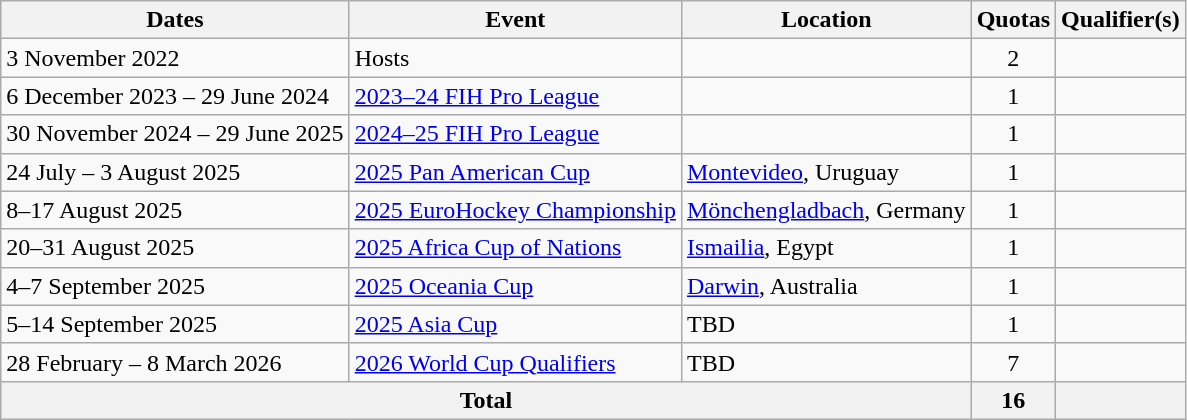<table class="wikitable">
<tr>
<th>Dates</th>
<th>Event</th>
<th>Location</th>
<th>Quotas</th>
<th>Qualifier(s)</th>
</tr>
<tr>
<td>3 November 2022</td>
<td>Hosts</td>
<td></td>
<td align="center">2</td>
<td><br></td>
</tr>
<tr>
<td>6 December 2023 – 29 June 2024</td>
<td><a href='#'>2023–24 FIH Pro League</a></td>
<td></td>
<td align="center">1</td>
<td></td>
</tr>
<tr>
<td>30 November 2024 – 29 June 2025</td>
<td><a href='#'>2024–25 FIH Pro League</a></td>
<td></td>
<td align="center">1</td>
<td></td>
</tr>
<tr>
<td>24 July – 3 August 2025</td>
<td><a href='#'>2025 Pan American Cup</a></td>
<td><a href='#'>Montevideo</a>, Uruguay</td>
<td align="center">1</td>
<td></td>
</tr>
<tr>
<td>8–17 August 2025</td>
<td><a href='#'>2025 EuroHockey Championship</a></td>
<td><a href='#'>Mönchengladbach</a>, Germany</td>
<td align="center">1</td>
<td></td>
</tr>
<tr>
<td>20–31 August 2025</td>
<td><a href='#'>2025 Africa Cup of Nations</a></td>
<td><a href='#'>Ismailia</a>, Egypt</td>
<td align="center">1</td>
<td></td>
</tr>
<tr>
<td>4–7 September 2025</td>
<td><a href='#'>2025 Oceania Cup</a></td>
<td><a href='#'>Darwin</a>, Australia</td>
<td align="center">1</td>
<td></td>
</tr>
<tr>
<td>5–14 September 2025</td>
<td><a href='#'>2025 Asia Cup</a></td>
<td>TBD</td>
<td align="center">1</td>
<td></td>
</tr>
<tr>
<td>28 February – 8 March 2026</td>
<td><a href='#'>2026 World Cup Qualifiers</a></td>
<td>TBD</td>
<td align="center">7</td>
<td></td>
</tr>
<tr>
<th colspan="3">Total</th>
<th>16</th>
<th></th>
</tr>
</table>
